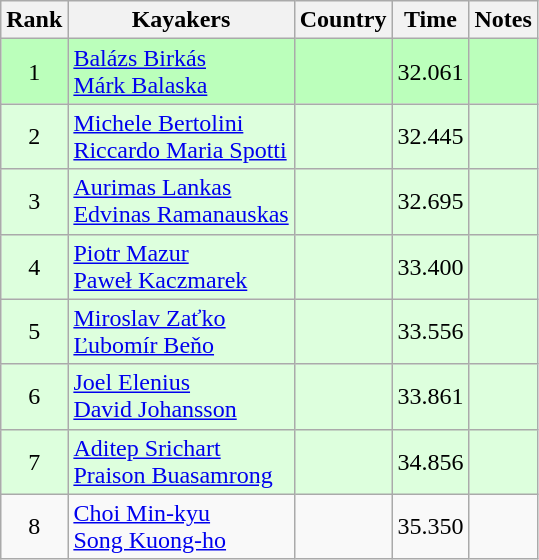<table class="wikitable" style="text-align:center">
<tr>
<th>Rank</th>
<th>Kayakers</th>
<th>Country</th>
<th>Time</th>
<th>Notes</th>
</tr>
<tr bgcolor=bbffbb>
<td>1</td>
<td align="left"><a href='#'>Balázs Birkás</a><br><a href='#'>Márk Balaska</a></td>
<td align="left"></td>
<td>32.061</td>
<td></td>
</tr>
<tr bgcolor=ddffdd>
<td>2</td>
<td align="left"><a href='#'>Michele Bertolini</a><br><a href='#'>Riccardo Maria Spotti</a></td>
<td align="left"></td>
<td>32.445</td>
<td></td>
</tr>
<tr bgcolor=ddffdd>
<td>3</td>
<td align="left"><a href='#'>Aurimas Lankas</a><br><a href='#'>Edvinas Ramanauskas</a></td>
<td align="left"></td>
<td>32.695</td>
<td></td>
</tr>
<tr bgcolor=ddffdd>
<td>4</td>
<td align="left"><a href='#'>Piotr Mazur</a><br><a href='#'>Paweł Kaczmarek</a></td>
<td align="left"></td>
<td>33.400</td>
<td></td>
</tr>
<tr bgcolor=ddffdd>
<td>5</td>
<td align="left"><a href='#'>Miroslav Zaťko</a><br><a href='#'>Ľubomír Beňo</a></td>
<td align="left"></td>
<td>33.556</td>
<td></td>
</tr>
<tr bgcolor=ddffdd>
<td>6</td>
<td align="left"><a href='#'>Joel Elenius</a><br><a href='#'>David Johansson</a></td>
<td align="left"></td>
<td>33.861</td>
<td></td>
</tr>
<tr bgcolor=ddffdd>
<td>7</td>
<td align="left"><a href='#'>Aditep Srichart</a><br><a href='#'>Praison Buasamrong</a></td>
<td align="left"></td>
<td>34.856</td>
<td></td>
</tr>
<tr>
<td>8</td>
<td align="left"><a href='#'>Choi Min-kyu</a><br><a href='#'>Song Kuong-ho</a></td>
<td align="left"></td>
<td>35.350</td>
<td></td>
</tr>
</table>
